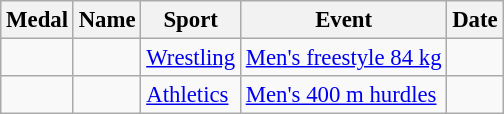<table class="wikitable sortable" style="font-size: 95%;">
<tr>
<th>Medal</th>
<th>Name</th>
<th>Sport</th>
<th>Event</th>
<th>Date</th>
</tr>
<tr>
<td></td>
<td></td>
<td><a href='#'>Wrestling</a></td>
<td><a href='#'>Men's freestyle 84 kg</a></td>
<td></td>
</tr>
<tr>
<td></td>
<td></td>
<td><a href='#'>Athletics</a></td>
<td><a href='#'>Men's 400 m hurdles</a></td>
<td></td>
</tr>
</table>
